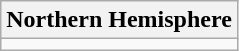<table class="wikitable">
<tr>
<th>Northern Hemisphere</th>
</tr>
<tr>
<td></td>
</tr>
</table>
